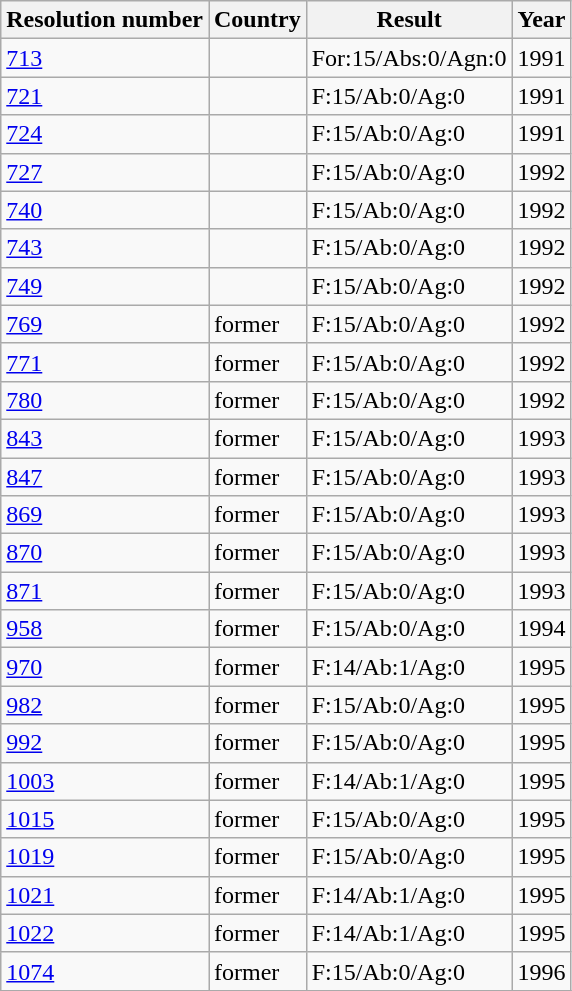<table class="wikitable">
<tr>
<th>Resolution number</th>
<th>Country</th>
<th>Result</th>
<th>Year</th>
</tr>
<tr>
<td><a href='#'>713</a></td>
<td></td>
<td>For:15/Abs:0/Agn:0</td>
<td>1991</td>
</tr>
<tr>
<td><a href='#'>721</a></td>
<td></td>
<td>F:15/Ab:0/Ag:0</td>
<td>1991</td>
</tr>
<tr>
<td><a href='#'>724</a></td>
<td></td>
<td>F:15/Ab:0/Ag:0</td>
<td>1991</td>
</tr>
<tr>
<td><a href='#'>727</a></td>
<td></td>
<td>F:15/Ab:0/Ag:0</td>
<td>1992</td>
</tr>
<tr>
<td><a href='#'>740</a></td>
<td></td>
<td>F:15/Ab:0/Ag:0</td>
<td>1992</td>
</tr>
<tr>
<td><a href='#'>743</a></td>
<td></td>
<td>F:15/Ab:0/Ag:0</td>
<td>1992</td>
</tr>
<tr>
<td><a href='#'>749</a></td>
<td></td>
<td>F:15/Ab:0/Ag:0</td>
<td>1992</td>
</tr>
<tr>
<td><a href='#'>769</a></td>
<td>former </td>
<td>F:15/Ab:0/Ag:0</td>
<td>1992</td>
</tr>
<tr>
<td><a href='#'>771</a></td>
<td>former </td>
<td>F:15/Ab:0/Ag:0</td>
<td>1992</td>
</tr>
<tr>
<td><a href='#'>780</a></td>
<td>former </td>
<td>F:15/Ab:0/Ag:0</td>
<td>1992</td>
</tr>
<tr>
<td><a href='#'>843</a></td>
<td>former </td>
<td>F:15/Ab:0/Ag:0</td>
<td>1993</td>
</tr>
<tr>
<td><a href='#'>847</a></td>
<td>former </td>
<td>F:15/Ab:0/Ag:0</td>
<td>1993</td>
</tr>
<tr>
<td><a href='#'>869</a></td>
<td>former </td>
<td>F:15/Ab:0/Ag:0</td>
<td>1993</td>
</tr>
<tr>
<td><a href='#'>870</a></td>
<td>former </td>
<td>F:15/Ab:0/Ag:0</td>
<td>1993</td>
</tr>
<tr>
<td><a href='#'>871</a></td>
<td>former </td>
<td>F:15/Ab:0/Ag:0</td>
<td>1993</td>
</tr>
<tr>
<td><a href='#'>958</a></td>
<td>former </td>
<td>F:15/Ab:0/Ag:0</td>
<td>1994</td>
</tr>
<tr>
<td><a href='#'>970</a></td>
<td>former </td>
<td>F:14/Ab:1/Ag:0</td>
<td>1995</td>
</tr>
<tr>
<td><a href='#'>982</a></td>
<td>former </td>
<td>F:15/Ab:0/Ag:0</td>
<td>1995</td>
</tr>
<tr>
<td><a href='#'>992</a></td>
<td>former </td>
<td>F:15/Ab:0/Ag:0</td>
<td>1995</td>
</tr>
<tr>
<td><a href='#'>1003</a></td>
<td>former </td>
<td>F:14/Ab:1/Ag:0</td>
<td>1995</td>
</tr>
<tr>
<td><a href='#'>1015</a></td>
<td>former </td>
<td>F:15/Ab:0/Ag:0</td>
<td>1995</td>
</tr>
<tr>
<td><a href='#'>1019</a></td>
<td>former </td>
<td>F:15/Ab:0/Ag:0</td>
<td>1995</td>
</tr>
<tr>
<td><a href='#'>1021</a></td>
<td>former </td>
<td>F:14/Ab:1/Ag:0</td>
<td>1995</td>
</tr>
<tr>
<td><a href='#'>1022</a></td>
<td>former </td>
<td>F:14/Ab:1/Ag:0</td>
<td>1995</td>
</tr>
<tr>
<td><a href='#'>1074</a></td>
<td>former </td>
<td>F:15/Ab:0/Ag:0</td>
<td>1996</td>
</tr>
<tr>
</tr>
</table>
